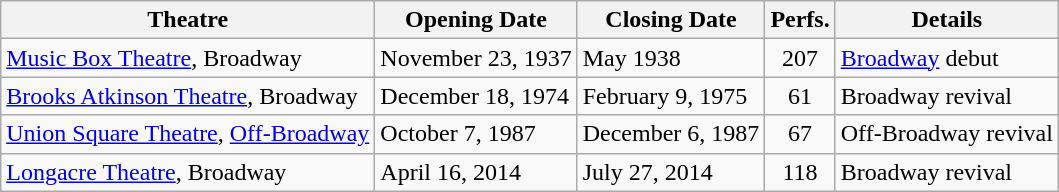<table class="wikitable">
<tr>
<th>Theatre</th>
<th>Opening Date</th>
<th>Closing Date</th>
<th>Perfs.</th>
<th>Details</th>
</tr>
<tr>
<td><a href='#'>Music Box Theatre</a>, Broadway</td>
<td>November 23, 1937</td>
<td>May 1938</td>
<td align=center>207</td>
<td><a href='#'>Broadway</a> debut</td>
</tr>
<tr>
<td><a href='#'>Brooks Atkinson Theatre</a>, Broadway</td>
<td>December 18, 1974</td>
<td>February 9, 1975</td>
<td align=center>61</td>
<td>Broadway revival</td>
</tr>
<tr>
<td><a href='#'>Union Square Theatre</a>, <a href='#'>Off-Broadway</a></td>
<td nowrap>October 7, 1987</td>
<td>December 6, 1987</td>
<td align=center>67</td>
<td>Off-Broadway revival</td>
</tr>
<tr>
<td><a href='#'>Longacre Theatre</a>, Broadway</td>
<td nowrap>April 16, 2014</td>
<td>July 27, 2014</td>
<td align=center>118</td>
<td>Broadway revival</td>
</tr>
</table>
